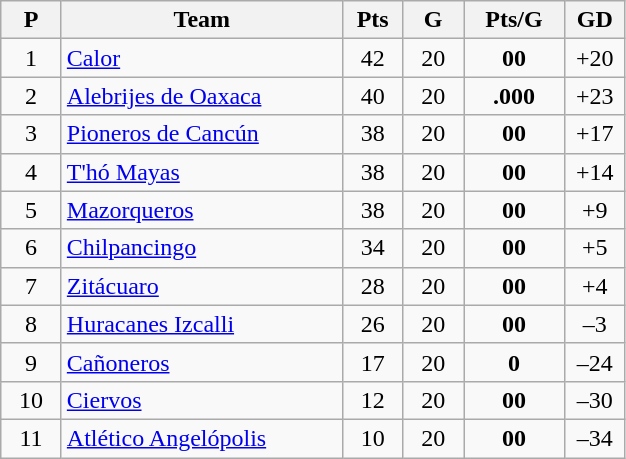<table class="wikitable" style="text-align: center;">
<tr>
<th width=33>P</th>
<th width=180>Team</th>
<th width=33>Pts</th>
<th width=33>G</th>
<th width=60>Pts/G</th>
<th width=33>GD</th>
</tr>
<tr>
<td>1</td>
<td align=left><a href='#'>Calor</a></td>
<td>42</td>
<td>20</td>
<td><strong>00</strong></td>
<td>+20</td>
</tr>
<tr>
<td>2</td>
<td align=left><a href='#'>Alebrijes de Oaxaca</a></td>
<td>40</td>
<td>20</td>
<td><strong>.000</strong></td>
<td>+23</td>
</tr>
<tr>
<td>3</td>
<td align=left><a href='#'>Pioneros de Cancún</a></td>
<td>38</td>
<td>20</td>
<td><strong>00</strong></td>
<td>+17</td>
</tr>
<tr>
<td>4</td>
<td align=left><a href='#'>T'hó Mayas</a></td>
<td>38</td>
<td>20</td>
<td><strong>00</strong></td>
<td>+14</td>
</tr>
<tr>
<td>5</td>
<td align=left><a href='#'>Mazorqueros</a></td>
<td>38</td>
<td>20</td>
<td><strong>00</strong></td>
<td>+9</td>
</tr>
<tr>
<td>6</td>
<td align=left><a href='#'>Chilpancingo</a></td>
<td>34</td>
<td>20</td>
<td><strong>00</strong></td>
<td>+5</td>
</tr>
<tr>
<td>7</td>
<td align=left><a href='#'>Zitácuaro</a></td>
<td>28</td>
<td>20</td>
<td><strong>00</strong></td>
<td>+4</td>
</tr>
<tr>
<td>8</td>
<td align=left><a href='#'>Huracanes Izcalli</a></td>
<td>26</td>
<td>20</td>
<td><strong>00</strong></td>
<td>–3</td>
</tr>
<tr>
<td>9</td>
<td align=left><a href='#'>Cañoneros</a></td>
<td>17</td>
<td>20</td>
<td><strong>0</strong></td>
<td>–24</td>
</tr>
<tr>
<td>10</td>
<td align=left><a href='#'>Ciervos</a></td>
<td>12</td>
<td>20</td>
<td><strong>00</strong></td>
<td>–30</td>
</tr>
<tr>
<td>11</td>
<td align=left><a href='#'>Atlético Angelópolis</a></td>
<td>10</td>
<td>20</td>
<td><strong>00</strong></td>
<td>–34</td>
</tr>
</table>
